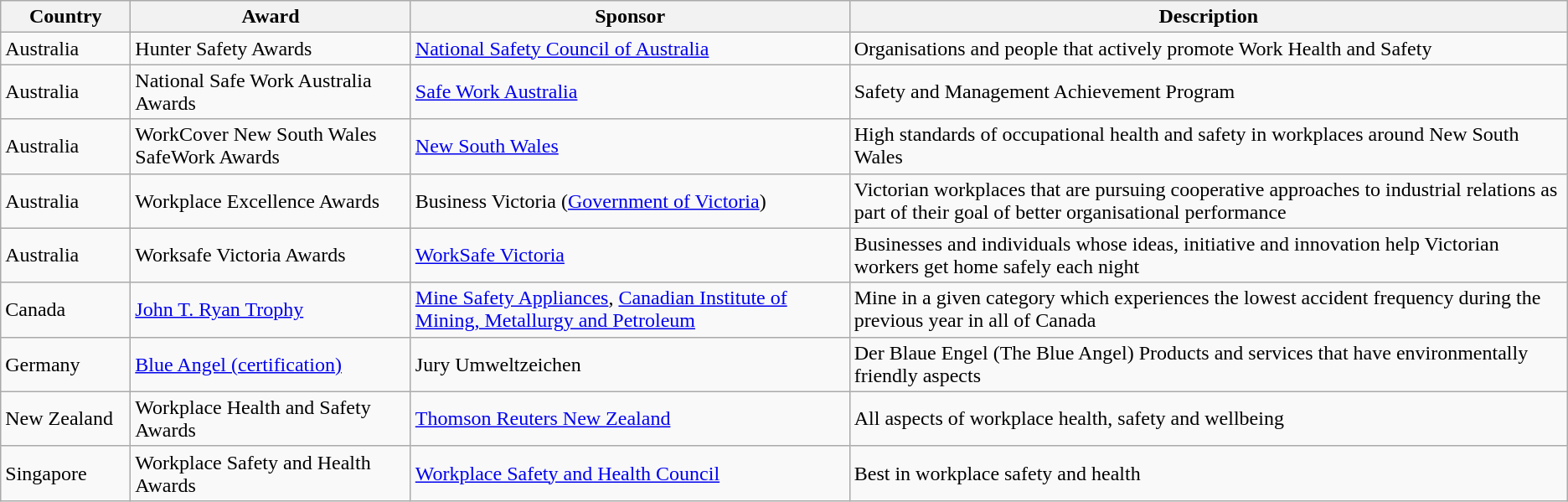<table class="wikitable sortable">
<tr>
<th style="width:6em;">Country</th>
<th>Award</th>
<th>Sponsor</th>
<th>Description</th>
</tr>
<tr>
<td>Australia</td>
<td>Hunter Safety Awards</td>
<td><a href='#'>National Safety Council of Australia</a></td>
<td>Organisations and people that actively promote Work Health and Safety</td>
</tr>
<tr>
<td>Australia</td>
<td>National Safe Work Australia Awards</td>
<td><a href='#'>Safe Work Australia</a></td>
<td>Safety and Management Achievement Program</td>
</tr>
<tr>
<td>Australia</td>
<td>WorkCover New South Wales SafeWork Awards</td>
<td><a href='#'>New South Wales</a></td>
<td>High standards of occupational health and safety in workplaces around New South Wales</td>
</tr>
<tr>
<td>Australia</td>
<td>Workplace Excellence Awards</td>
<td>Business Victoria (<a href='#'>Government of Victoria</a>)</td>
<td>Victorian workplaces that are pursuing cooperative approaches to industrial relations as part of their goal of better organisational performance</td>
</tr>
<tr>
<td>Australia</td>
<td>Worksafe Victoria Awards</td>
<td><a href='#'>WorkSafe Victoria</a></td>
<td>Businesses and individuals whose ideas, initiative and innovation help Victorian workers get home safely each night</td>
</tr>
<tr>
<td>Canada</td>
<td><a href='#'>John T. Ryan Trophy</a></td>
<td><a href='#'>Mine Safety Appliances</a>, <a href='#'>Canadian Institute of Mining, Metallurgy and Petroleum</a></td>
<td>Mine in a given category which experiences the lowest accident frequency during the previous year in all of Canada</td>
</tr>
<tr>
<td>Germany</td>
<td><a href='#'>Blue Angel (certification)</a></td>
<td>Jury Umweltzeichen</td>
<td>Der Blaue Engel (The Blue Angel) Products and services that have environmentally friendly aspects</td>
</tr>
<tr>
<td>New Zealand</td>
<td>Workplace Health and Safety Awards</td>
<td><a href='#'>Thomson Reuters New Zealand</a></td>
<td>All aspects of workplace health, safety and wellbeing</td>
</tr>
<tr>
<td>Singapore</td>
<td>Workplace Safety and Health Awards</td>
<td><a href='#'>Workplace Safety and Health Council</a></td>
<td>Best in workplace safety and health</td>
</tr>
</table>
